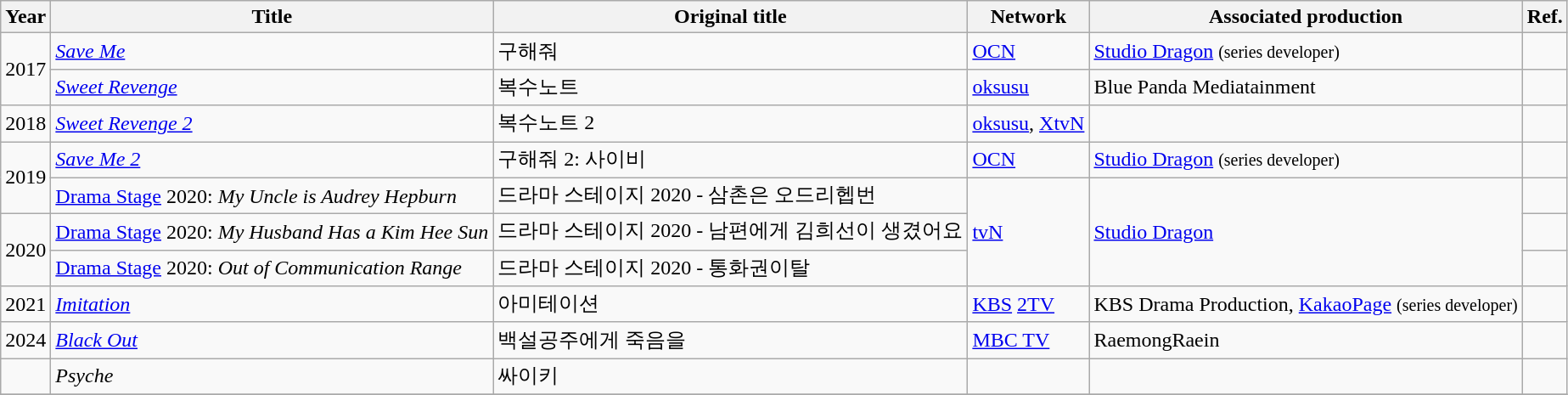<table class="wikitable">
<tr>
<th>Year</th>
<th>Title</th>
<th>Original title</th>
<th>Network</th>
<th>Associated production</th>
<th>Ref.</th>
</tr>
<tr>
<td rowspan="2">2017</td>
<td><em><a href='#'>Save Me</a></em></td>
<td>구해줘</td>
<td><a href='#'>OCN</a></td>
<td><a href='#'>Studio Dragon</a> <small>(series developer)</small></td>
<td></td>
</tr>
<tr>
<td><em><a href='#'>Sweet Revenge</a></em></td>
<td>복수노트</td>
<td><a href='#'>oksusu</a></td>
<td>Blue Panda Mediatainment</td>
<td></td>
</tr>
<tr>
<td>2018</td>
<td><em><a href='#'>Sweet Revenge 2</a></em></td>
<td>복수노트 2</td>
<td><a href='#'>oksusu</a>, <a href='#'>XtvN</a></td>
<td></td>
<td></td>
</tr>
<tr>
<td rowspan="2">2019</td>
<td><em><a href='#'>Save Me 2</a></em></td>
<td>구해줘 2: 사이비</td>
<td><a href='#'>OCN</a></td>
<td><a href='#'>Studio Dragon</a> <small>(series developer)</small></td>
<td></td>
</tr>
<tr>
<td><a href='#'>Drama Stage</a> 2020: <em>My Uncle is Audrey Hepburn</em></td>
<td>드라마 스테이지 2020 - 삼촌은 오드리헵번</td>
<td rowspan="3"><a href='#'>tvN</a></td>
<td rowspan="3"><a href='#'>Studio Dragon</a></td>
<td></td>
</tr>
<tr>
<td rowspan="2">2020</td>
<td><a href='#'>Drama Stage</a> 2020: <em>My Husband Has a Kim Hee Sun</em></td>
<td>드라마 스테이지 2020 - 남편에게 김희선이 생겼어요</td>
<td></td>
</tr>
<tr>
<td><a href='#'>Drama Stage</a> 2020: <em>Out of Communication Range</em></td>
<td>드라마 스테이지 2020 - 통화권이탈</td>
<td></td>
</tr>
<tr>
<td>2021</td>
<td><em><a href='#'>Imitation</a></em></td>
<td>아미테이션</td>
<td><a href='#'>KBS</a> <a href='#'>2TV</a></td>
<td>KBS Drama Production, <a href='#'>KakaoPage</a> <small>(series developer)</small></td>
<td></td>
</tr>
<tr>
<td>2024</td>
<td><em><a href='#'>Black Out</a></em></td>
<td>백설공주에게 죽음을</td>
<td><a href='#'>MBC TV</a></td>
<td>RaemongRaein</td>
<td></td>
</tr>
<tr>
<td></td>
<td><em>Psyche</em></td>
<td>싸이키</td>
<td></td>
<td></td>
<td></td>
</tr>
<tr>
</tr>
</table>
